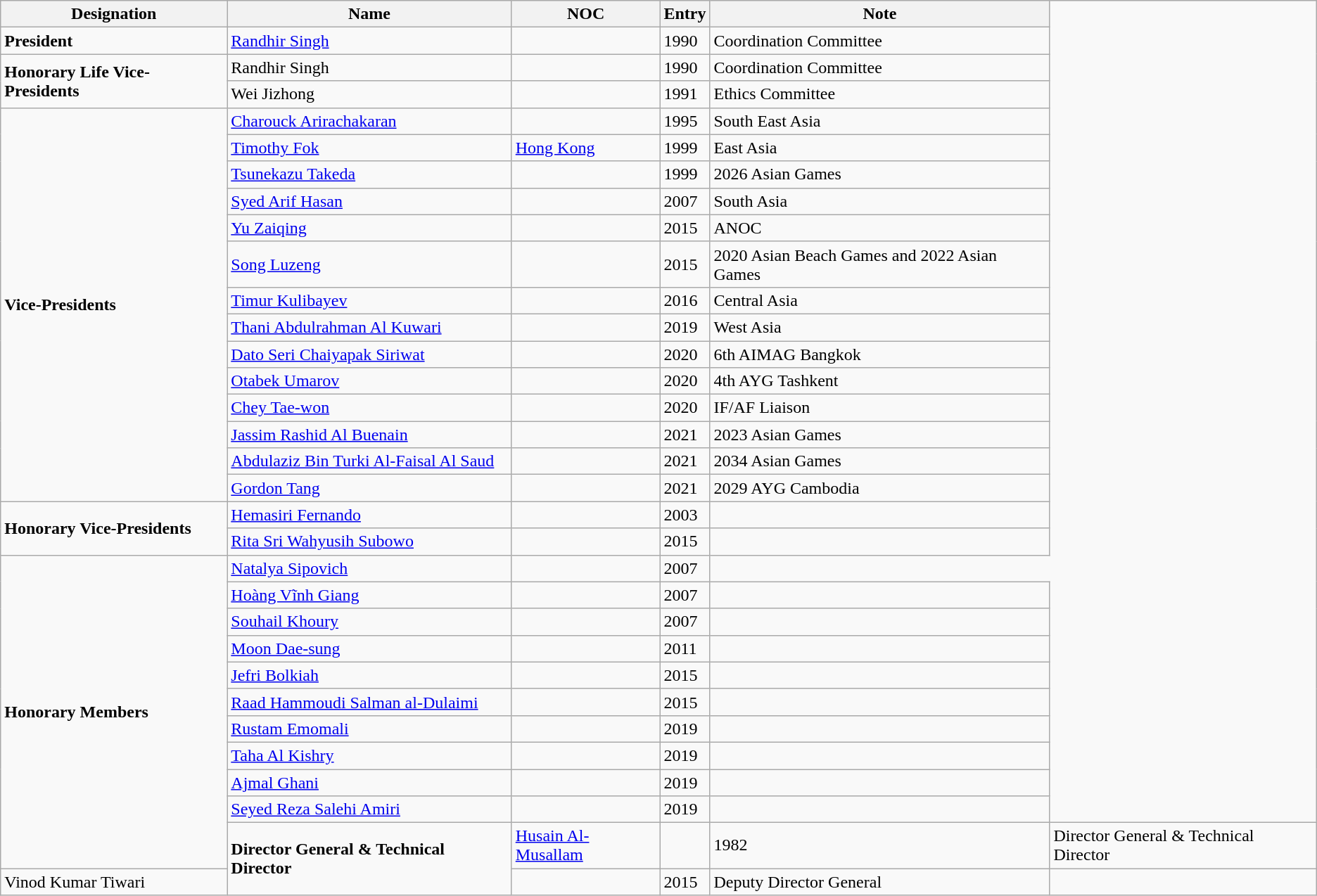<table class="wikitable sortable">
<tr>
<th>Designation</th>
<th>Name</th>
<th>NOC</th>
<th>Entry</th>
<th>Note</th>
</tr>
<tr>
<td><strong>President</strong></td>
<td><a href='#'>Randhir Singh</a> <br></td>
<td></td>
<td>1990</td>
<td>Coordination Committee</td>
</tr>
<tr>
<td rowspan="2"><strong>Honorary Life Vice-Presidents</strong></td>
<td>Randhir Singh</td>
<td></td>
<td>1990</td>
<td>Coordination Committee</td>
</tr>
<tr>
<td>Wei Jizhong</td>
<td></td>
<td>1991</td>
<td>Ethics Committee</td>
</tr>
<tr>
<td rowspan="14"><strong>Vice-Presidents</strong></td>
<td><a href='#'>Charouck Arirachakaran</a></td>
<td></td>
<td>1995</td>
<td>South East Asia</td>
</tr>
<tr>
<td><a href='#'>Timothy Fok</a></td>
<td> <a href='#'>Hong Kong</a></td>
<td>1999</td>
<td>East Asia</td>
</tr>
<tr>
<td><a href='#'>Tsunekazu Takeda</a></td>
<td></td>
<td>1999</td>
<td>2026 Asian Games</td>
</tr>
<tr>
<td><a href='#'>Syed Arif Hasan</a></td>
<td></td>
<td>2007</td>
<td>South Asia</td>
</tr>
<tr>
<td><a href='#'>Yu Zaiqing</a></td>
<td></td>
<td>2015</td>
<td>ANOC</td>
</tr>
<tr>
<td><a href='#'>Song Luzeng</a></td>
<td></td>
<td>2015</td>
<td>2020 Asian Beach Games and 2022 Asian Games</td>
</tr>
<tr>
<td><a href='#'>Timur Kulibayev</a></td>
<td></td>
<td>2016</td>
<td>Central Asia</td>
</tr>
<tr>
<td><a href='#'>Thani Abdulrahman Al Kuwari</a></td>
<td></td>
<td>2019</td>
<td>West Asia</td>
</tr>
<tr>
<td><a href='#'>Dato Seri Chaiyapak Siriwat</a></td>
<td></td>
<td>2020</td>
<td>6th AIMAG Bangkok</td>
</tr>
<tr>
<td><a href='#'>Otabek Umarov</a></td>
<td></td>
<td>2020</td>
<td>4th AYG Tashkent</td>
</tr>
<tr>
<td><a href='#'>Chey Tae-won</a></td>
<td></td>
<td>2020</td>
<td>IF/AF Liaison</td>
</tr>
<tr>
<td><a href='#'>Jassim Rashid Al Buenain</a></td>
<td></td>
<td>2021</td>
<td>2023 Asian Games</td>
</tr>
<tr>
<td><a href='#'>Abdulaziz Bin Turki Al-Faisal Al Saud</a></td>
<td></td>
<td>2021</td>
<td>2034 Asian Games</td>
</tr>
<tr>
<td><a href='#'>Gordon Tang</a></td>
<td></td>
<td>2021</td>
<td>2029 AYG Cambodia</td>
</tr>
<tr>
<td rowspan="2"><strong>Honorary Vice-Presidents</strong></td>
<td><a href='#'>Hemasiri Fernando</a></td>
<td></td>
<td>2003</td>
<td></td>
</tr>
<tr>
<td><a href='#'>Rita Sri Wahyusih Subowo</a></td>
<td></td>
<td>2015</td>
<td></td>
</tr>
<tr>
<td rowspan="11"><strong>Honorary Members</strong></td>
<td><a href='#'>Natalya Sipovich</a></td>
<td></td>
<td>2007</td>
</tr>
<tr>
<td><a href='#'>Hoàng Vĩnh Giang</a></td>
<td></td>
<td>2007</td>
<td></td>
</tr>
<tr>
<td><a href='#'>Souhail Khoury</a></td>
<td></td>
<td>2007</td>
<td></td>
</tr>
<tr>
<td><a href='#'>Moon Dae-sung</a></td>
<td></td>
<td>2011</td>
<td></td>
</tr>
<tr>
<td><a href='#'>Jefri Bolkiah</a></td>
<td></td>
<td>2015</td>
<td></td>
</tr>
<tr>
<td><a href='#'>Raad Hammoudi Salman al-Dulaimi</a></td>
<td></td>
<td>2015</td>
<td></td>
</tr>
<tr>
<td><a href='#'>Rustam Emomali</a></td>
<td></td>
<td>2019</td>
<td></td>
</tr>
<tr>
<td><a href='#'>Taha Al Kishry</a></td>
<td></td>
<td>2019</td>
<td></td>
</tr>
<tr>
<td><a href='#'>Ajmal Ghani</a></td>
<td></td>
<td>2019</td>
<td></td>
</tr>
<tr>
<td><a href='#'>Seyed Reza Salehi Amiri</a></td>
<td></td>
<td>2019</td>
<td></td>
</tr>
<tr>
<td rowspan="2"><strong>Director General & Technical Director</strong></td>
<td><a href='#'>Husain Al-Musallam</a></td>
<td></td>
<td>1982</td>
<td>Director General & Technical Director</td>
</tr>
<tr>
<td>Vinod Kumar Tiwari</td>
<td></td>
<td>2015</td>
<td>Deputy Director General</td>
</tr>
</table>
